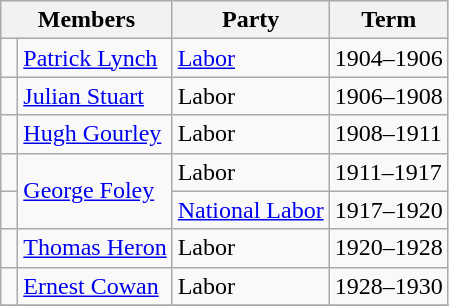<table class="wikitable">
<tr>
<th colspan="2">Members</th>
<th>Party</th>
<th>Term</th>
</tr>
<tr>
<td> </td>
<td><a href='#'>Patrick Lynch</a></td>
<td><a href='#'>Labor</a></td>
<td>1904–1906</td>
</tr>
<tr>
<td> </td>
<td><a href='#'>Julian Stuart</a></td>
<td>Labor</td>
<td>1906–1908</td>
</tr>
<tr>
<td> </td>
<td><a href='#'>Hugh Gourley</a></td>
<td>Labor</td>
<td>1908–1911</td>
</tr>
<tr>
<td> </td>
<td rowspan="2"><a href='#'>George Foley</a></td>
<td>Labor</td>
<td>1911–1917</td>
</tr>
<tr>
<td> </td>
<td><a href='#'>National Labor</a></td>
<td>1917–1920</td>
</tr>
<tr>
<td> </td>
<td><a href='#'>Thomas Heron</a></td>
<td>Labor</td>
<td>1920–1928</td>
</tr>
<tr>
<td> </td>
<td><a href='#'>Ernest Cowan</a></td>
<td>Labor</td>
<td>1928–1930</td>
</tr>
<tr>
</tr>
</table>
